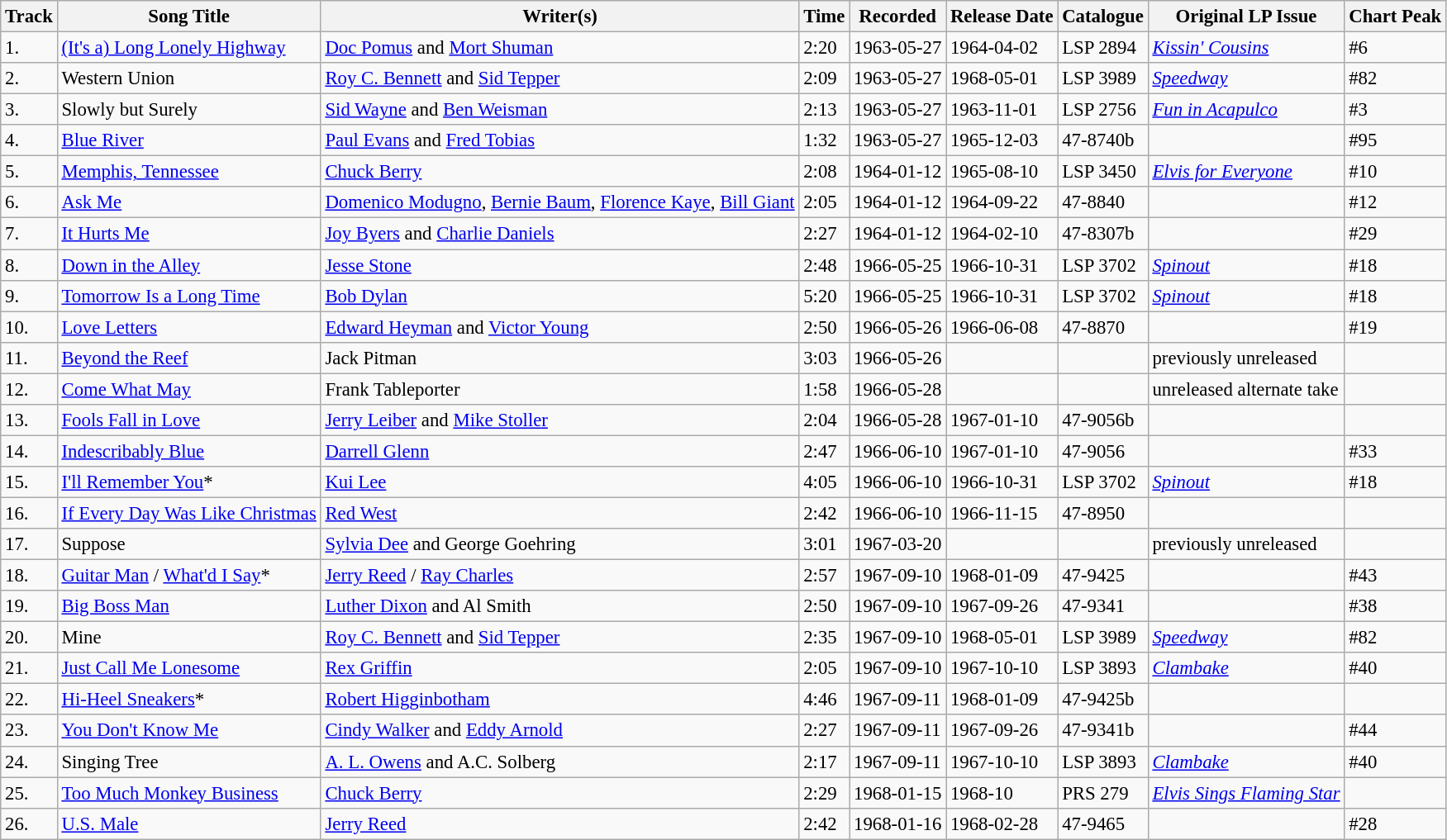<table class="wikitable" style="font-size:95%;">
<tr>
<th>Track</th>
<th>Song Title</th>
<th>Writer(s)</th>
<th>Time</th>
<th>Recorded</th>
<th>Release Date</th>
<th>Catalogue</th>
<th>Original LP Issue</th>
<th>Chart Peak</th>
</tr>
<tr>
<td>1.</td>
<td><a href='#'>(It's a) Long Lonely Highway</a></td>
<td><a href='#'>Doc Pomus</a> and <a href='#'>Mort Shuman</a></td>
<td>2:20</td>
<td>1963-05-27</td>
<td>1964-04-02</td>
<td>LSP 2894</td>
<td><em><a href='#'>Kissin' Cousins</a></em></td>
<td>#6</td>
</tr>
<tr>
<td>2.</td>
<td>Western Union</td>
<td><a href='#'>Roy C. Bennett</a> and <a href='#'>Sid Tepper</a></td>
<td>2:09</td>
<td>1963-05-27</td>
<td>1968-05-01</td>
<td>LSP 3989</td>
<td><em><a href='#'>Speedway</a></em></td>
<td>#82</td>
</tr>
<tr>
<td>3.</td>
<td>Slowly but Surely</td>
<td><a href='#'>Sid Wayne</a> and <a href='#'>Ben Weisman</a></td>
<td>2:13</td>
<td>1963-05-27</td>
<td>1963-11-01</td>
<td>LSP 2756</td>
<td><em><a href='#'>Fun in Acapulco</a></em></td>
<td>#3</td>
</tr>
<tr>
<td>4.</td>
<td><a href='#'>Blue River</a></td>
<td><a href='#'>Paul Evans</a> and <a href='#'>Fred Tobias</a></td>
<td>1:32</td>
<td>1963-05-27</td>
<td>1965-12-03</td>
<td>47-8740b</td>
<td></td>
<td>#95</td>
</tr>
<tr>
<td>5.</td>
<td><a href='#'>Memphis, Tennessee</a></td>
<td><a href='#'>Chuck Berry</a></td>
<td>2:08</td>
<td>1964-01-12</td>
<td>1965-08-10</td>
<td>LSP 3450</td>
<td><em><a href='#'>Elvis for Everyone</a></em></td>
<td>#10</td>
</tr>
<tr>
<td>6.</td>
<td><a href='#'>Ask Me</a></td>
<td><a href='#'>Domenico Modugno</a>, <a href='#'>Bernie Baum</a>, <a href='#'>Florence Kaye</a>, <a href='#'>Bill Giant</a></td>
<td>2:05</td>
<td>1964-01-12</td>
<td>1964-09-22</td>
<td>47-8840</td>
<td></td>
<td>#12</td>
</tr>
<tr>
<td>7.</td>
<td><a href='#'>It Hurts Me</a></td>
<td><a href='#'>Joy Byers</a> and <a href='#'>Charlie Daniels</a></td>
<td>2:27</td>
<td>1964-01-12</td>
<td>1964-02-10</td>
<td>47-8307b</td>
<td></td>
<td>#29</td>
</tr>
<tr>
<td>8.</td>
<td><a href='#'>Down in the Alley</a></td>
<td><a href='#'>Jesse Stone</a></td>
<td>2:48</td>
<td>1966-05-25</td>
<td>1966-10-31</td>
<td>LSP 3702</td>
<td><em><a href='#'>Spinout</a></em></td>
<td>#18</td>
</tr>
<tr>
<td>9.</td>
<td><a href='#'>Tomorrow Is a Long Time</a></td>
<td><a href='#'>Bob Dylan</a></td>
<td>5:20</td>
<td>1966-05-25</td>
<td>1966-10-31</td>
<td>LSP 3702</td>
<td><em><a href='#'>Spinout</a></em></td>
<td>#18</td>
</tr>
<tr>
<td>10.</td>
<td><a href='#'>Love Letters</a></td>
<td><a href='#'>Edward Heyman</a> and <a href='#'>Victor Young</a></td>
<td>2:50</td>
<td>1966-05-26</td>
<td>1966-06-08</td>
<td>47-8870</td>
<td></td>
<td>#19</td>
</tr>
<tr>
<td>11.</td>
<td><a href='#'>Beyond the Reef</a></td>
<td>Jack Pitman</td>
<td>3:03</td>
<td>1966-05-26</td>
<td></td>
<td></td>
<td>previously unreleased</td>
<td></td>
</tr>
<tr>
<td>12.</td>
<td><a href='#'>Come What May</a></td>
<td>Frank Tableporter</td>
<td>1:58</td>
<td>1966-05-28</td>
<td></td>
<td></td>
<td>unreleased alternate take</td>
<td></td>
</tr>
<tr>
<td>13.</td>
<td><a href='#'>Fools Fall in Love</a></td>
<td><a href='#'>Jerry Leiber</a> and <a href='#'>Mike Stoller</a></td>
<td>2:04</td>
<td>1966-05-28</td>
<td>1967-01-10</td>
<td>47-9056b</td>
<td></td>
<td></td>
</tr>
<tr>
<td>14.</td>
<td><a href='#'>Indescribably Blue</a></td>
<td><a href='#'>Darrell Glenn</a></td>
<td>2:47</td>
<td>1966-06-10</td>
<td>1967-01-10</td>
<td>47-9056</td>
<td></td>
<td>#33</td>
</tr>
<tr>
<td>15.</td>
<td><a href='#'>I'll Remember You</a>*</td>
<td><a href='#'>Kui Lee</a></td>
<td>4:05</td>
<td>1966-06-10</td>
<td>1966-10-31</td>
<td>LSP 3702</td>
<td><em><a href='#'>Spinout</a></em></td>
<td>#18</td>
</tr>
<tr>
<td>16.</td>
<td><a href='#'>If Every Day Was Like Christmas</a></td>
<td><a href='#'>Red West</a></td>
<td>2:42</td>
<td>1966-06-10</td>
<td>1966-11-15</td>
<td>47-8950</td>
<td></td>
<td></td>
</tr>
<tr>
<td>17.</td>
<td>Suppose</td>
<td><a href='#'>Sylvia Dee</a> and George Goehring</td>
<td>3:01</td>
<td>1967-03-20</td>
<td></td>
<td></td>
<td>previously unreleased</td>
<td></td>
</tr>
<tr>
<td>18.</td>
<td><a href='#'>Guitar Man</a> / <a href='#'>What'd I Say</a>*</td>
<td><a href='#'>Jerry Reed</a> / <a href='#'>Ray Charles</a></td>
<td>2:57</td>
<td>1967-09-10</td>
<td>1968-01-09</td>
<td>47-9425</td>
<td></td>
<td>#43</td>
</tr>
<tr>
<td>19.</td>
<td><a href='#'>Big Boss Man</a></td>
<td><a href='#'>Luther Dixon</a> and Al Smith</td>
<td>2:50</td>
<td>1967-09-10</td>
<td>1967-09-26</td>
<td>47-9341</td>
<td></td>
<td>#38</td>
</tr>
<tr>
<td>20.</td>
<td>Mine</td>
<td><a href='#'>Roy C. Bennett</a> and <a href='#'>Sid Tepper</a></td>
<td>2:35</td>
<td>1967-09-10</td>
<td>1968-05-01</td>
<td>LSP 3989</td>
<td><em><a href='#'>Speedway</a></em></td>
<td>#82</td>
</tr>
<tr>
<td>21.</td>
<td><a href='#'>Just Call Me Lonesome</a></td>
<td><a href='#'>Rex Griffin</a></td>
<td>2:05</td>
<td>1967-09-10</td>
<td>1967-10-10</td>
<td>LSP 3893</td>
<td><em><a href='#'>Clambake</a></em></td>
<td>#40</td>
</tr>
<tr>
<td>22.</td>
<td><a href='#'>Hi-Heel Sneakers</a>*</td>
<td><a href='#'>Robert Higginbotham</a></td>
<td>4:46</td>
<td>1967-09-11</td>
<td>1968-01-09</td>
<td>47-9425b</td>
<td></td>
<td></td>
</tr>
<tr>
<td>23.</td>
<td><a href='#'>You Don't Know Me</a></td>
<td><a href='#'>Cindy Walker</a> and <a href='#'>Eddy Arnold</a></td>
<td>2:27</td>
<td>1967-09-11</td>
<td>1967-09-26</td>
<td>47-9341b</td>
<td></td>
<td>#44</td>
</tr>
<tr>
<td>24.</td>
<td>Singing Tree</td>
<td><a href='#'>A.&nbsp;L. Owens</a> and A.C. Solberg</td>
<td>2:17</td>
<td>1967-09-11</td>
<td>1967-10-10</td>
<td>LSP 3893</td>
<td><em><a href='#'>Clambake</a></em></td>
<td>#40</td>
</tr>
<tr>
<td>25.</td>
<td><a href='#'>Too Much Monkey Business</a></td>
<td><a href='#'>Chuck Berry</a></td>
<td>2:29</td>
<td>1968-01-15</td>
<td>1968-10</td>
<td>PRS 279</td>
<td><em><a href='#'>Elvis Sings Flaming Star</a></em></td>
<td></td>
</tr>
<tr>
<td>26.</td>
<td><a href='#'>U.S. Male</a></td>
<td><a href='#'>Jerry Reed</a></td>
<td>2:42</td>
<td>1968-01-16</td>
<td>1968-02-28</td>
<td>47-9465</td>
<td></td>
<td>#28</td>
</tr>
</table>
